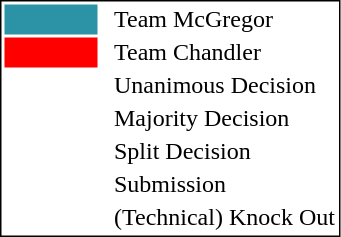<table style="border:1px solid black;" align="left">
<tr>
<td style="background:#2C93A6; width:40px;"></td>
<td> </td>
<td>Team McGregor</td>
</tr>
<tr>
<td style="background:red; width:40px;"></td>
<td> </td>
<td>Team Chandler</td>
</tr>
<tr>
<td style="width:60px;"></td>
<td> </td>
<td>Unanimous Decision</td>
</tr>
<tr>
<td style="width:60px;"></td>
<td> </td>
<td>Majority Decision</td>
</tr>
<tr>
<td style="width:60px;"></td>
<td> </td>
<td>Split Decision</td>
</tr>
<tr>
<td style="width:60px;"></td>
<td> </td>
<td>Submission</td>
</tr>
<tr>
<td style="width:60px;"></td>
<td> </td>
<td>(Technical) Knock Out</td>
</tr>
</table>
